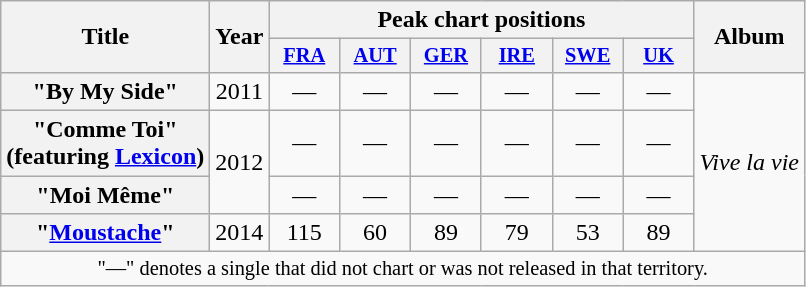<table class="wikitable plainrowheaders" style="text-align:center;">
<tr>
<th scope="col" rowspan="2">Title</th>
<th scope="col" rowspan="2" width="1em">Year</th>
<th scope="col" colspan="6">Peak chart positions</th>
<th scope="col" rowspan="2">Album</th>
</tr>
<tr>
<th scope="col" style="width:3em;font-size:85%;"><a href='#'>FRA</a><br></th>
<th scope="col" style="width:3em;font-size:85%;"><a href='#'>AUT</a><br></th>
<th scope="col" style="width:3em;font-size:85%;"><a href='#'>GER</a><br></th>
<th scope="col" style="width:3em;font-size:85%;"><a href='#'>IRE</a><br></th>
<th scope="col" style="width:3em;font-size:85%;"><a href='#'>SWE</a><br></th>
<th scope="col" style="width:3em;font-size:85%;"><a href='#'>UK</a><br></th>
</tr>
<tr>
<th scope="row">"By My Side"</th>
<td>2011</td>
<td>—</td>
<td>—</td>
<td>—</td>
<td>—</td>
<td>—</td>
<td>—</td>
<td rowspan="4"><em>Vive la vie</em></td>
</tr>
<tr>
<th scope="row">"Comme Toi"<br><span>(featuring <a href='#'>Lexicon</a>)</span></th>
<td rowspan="2">2012</td>
<td>—</td>
<td>—</td>
<td>—</td>
<td>—</td>
<td>—</td>
<td>—</td>
</tr>
<tr>
<th scope="row">"Moi Même"</th>
<td>—</td>
<td>—</td>
<td>—</td>
<td>—</td>
<td>—</td>
<td>—</td>
</tr>
<tr>
<th scope="row">"<a href='#'>Moustache</a>"</th>
<td>2014</td>
<td>115</td>
<td>60</td>
<td>89</td>
<td>79</td>
<td>53</td>
<td>89</td>
</tr>
<tr>
<td colspan="20" style="font-size:85%" align="center">"—" denotes a single that did not chart or was not released in that territory.</td>
</tr>
</table>
